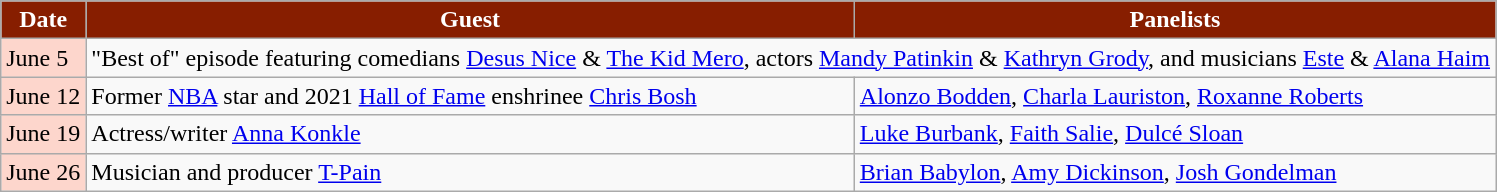<table class="wikitable">
<tr>
<th style="background:#871E00;color:#FFFFFF;">Date</th>
<th style="background:#871E00;color:#FFFFFF;">Guest</th>
<th style="background:#871E00;color:#FFFFFF;">Panelists</th>
</tr>
<tr>
<td style="background:#FDD6CC;color:#000000;">June 5</td>
<td colspan=2>"Best of" episode featuring comedians <a href='#'>Desus Nice</a> & <a href='#'>The Kid Mero</a>, actors <a href='#'>Mandy Patinkin</a> & <a href='#'>Kathryn Grody</a>, and musicians <a href='#'>Este</a> & <a href='#'>Alana Haim</a></td>
</tr>
<tr>
<td style="background:#FDD6CC;color:#000000;">June 12</td>
<td>Former <a href='#'>NBA</a> star and 2021 <a href='#'>Hall of Fame</a> enshrinee <a href='#'>Chris Bosh</a></td>
<td><a href='#'>Alonzo Bodden</a>, <a href='#'>Charla Lauriston</a>, <a href='#'>Roxanne Roberts</a></td>
</tr>
<tr>
<td style="background:#FDD6CC;color:#000000;">June 19</td>
<td>Actress/writer <a href='#'>Anna Konkle</a></td>
<td><a href='#'>Luke Burbank</a>, <a href='#'>Faith Salie</a>, <a href='#'>Dulcé Sloan</a></td>
</tr>
<tr>
<td style="background:#FDD6CC;color:#000000;">June 26</td>
<td>Musician and producer <a href='#'>T-Pain</a></td>
<td><a href='#'>Brian Babylon</a>, <a href='#'>Amy Dickinson</a>, <a href='#'>Josh Gondelman</a></td>
</tr>
</table>
